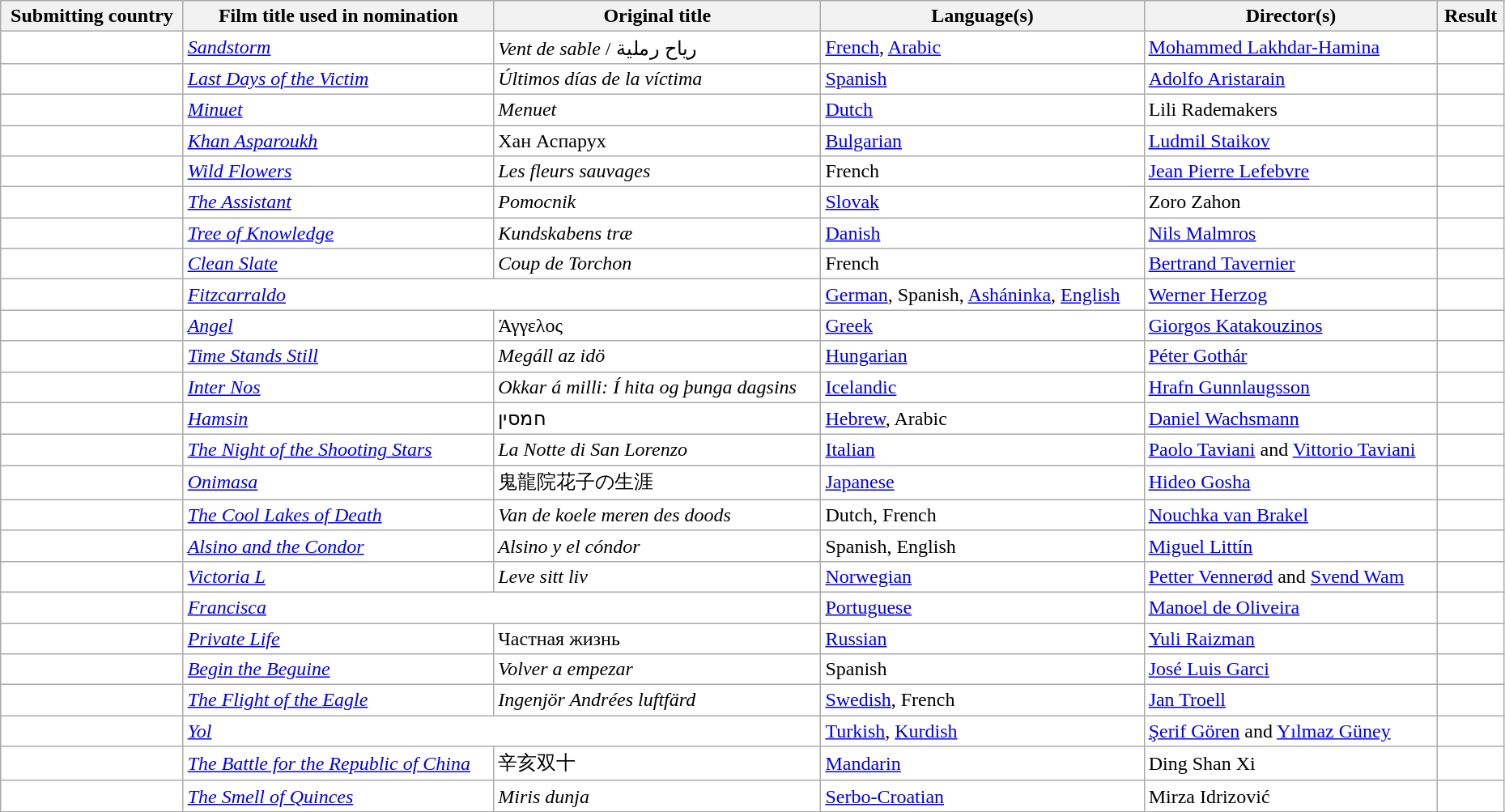<table class="wikitable sortable" width="98%" style="background:#ffffff;">
<tr>
<th>Submitting country</th>
<th>Film title used in nomination</th>
<th>Original title</th>
<th>Language(s)</th>
<th>Director(s)</th>
<th>Result</th>
</tr>
<tr>
<td></td>
<td><em><a href='#'>Sandstorm</a></em></td>
<td><em>Vent de sable</em> / رياح رملية</td>
<td><a href='#'>French</a>, <a href='#'>Arabic</a></td>
<td><a href='#'>Mohammed Lakhdar-Hamina</a></td>
<td></td>
</tr>
<tr>
<td></td>
<td><em><a href='#'>Last Days of the Victim</a></em></td>
<td><em>Últimos días de la víctima</em></td>
<td><a href='#'>Spanish</a></td>
<td><a href='#'>Adolfo Aristarain</a></td>
<td></td>
</tr>
<tr>
<td></td>
<td><em><a href='#'>Minuet</a></em></td>
<td><em>Menuet</em></td>
<td><a href='#'>Dutch</a></td>
<td>Lili Rademakers</td>
<td></td>
</tr>
<tr>
<td></td>
<td><em><a href='#'>Khan Asparoukh</a></em></td>
<td>Хан Аспарух</td>
<td><a href='#'>Bulgarian</a></td>
<td><a href='#'>Ludmil Staikov</a></td>
<td></td>
</tr>
<tr>
<td></td>
<td><em><a href='#'>Wild Flowers</a></em></td>
<td><em>Les fleurs sauvages</em></td>
<td>French</td>
<td><a href='#'>Jean Pierre Lefebvre</a></td>
<td></td>
</tr>
<tr>
<td></td>
<td><em><a href='#'>The Assistant</a></em></td>
<td><em>Pomocnik</em></td>
<td><a href='#'>Slovak</a></td>
<td>Zoro Zahon</td>
<td></td>
</tr>
<tr>
<td></td>
<td><em><a href='#'>Tree of Knowledge</a></em></td>
<td><em>Kundskabens træ</em></td>
<td><a href='#'>Danish</a></td>
<td><a href='#'>Nils Malmros</a></td>
<td></td>
</tr>
<tr>
<td></td>
<td><em><a href='#'>Clean Slate</a></em></td>
<td><em>Coup de Torchon</em></td>
<td>French</td>
<td><a href='#'>Bertrand Tavernier</a></td>
<td></td>
</tr>
<tr>
<td></td>
<td colspan="2"><em><a href='#'>Fitzcarraldo</a></em></td>
<td><a href='#'>German</a>, Spanish, <a href='#'>Asháninka</a>, <a href='#'>English</a></td>
<td><a href='#'>Werner Herzog</a></td>
<td></td>
</tr>
<tr>
<td></td>
<td><em><a href='#'>Angel</a></em></td>
<td>Άγγελος</td>
<td><a href='#'>Greek</a></td>
<td><a href='#'>Giorgos Katakouzinos</a></td>
<td></td>
</tr>
<tr>
<td></td>
<td><em><a href='#'>Time Stands Still</a></em></td>
<td><em>Megáll az idö</em></td>
<td><a href='#'>Hungarian</a></td>
<td><a href='#'>Péter Gothár</a></td>
<td></td>
</tr>
<tr>
<td></td>
<td><em><a href='#'>Inter Nos</a></em></td>
<td><em>Okkar á milli: Í hita og þunga dagsins</em></td>
<td><a href='#'>Icelandic</a></td>
<td><a href='#'>Hrafn Gunnlaugsson</a></td>
<td></td>
</tr>
<tr>
<td></td>
<td><em><a href='#'>Hamsin</a></em></td>
<td>חמסין</td>
<td><a href='#'>Hebrew</a>, Arabic</td>
<td><a href='#'>Daniel Wachsmann</a></td>
<td></td>
</tr>
<tr>
<td></td>
<td><em><a href='#'>The Night of the Shooting Stars</a></em></td>
<td><em>La Notte di San Lorenzo</em></td>
<td><a href='#'>Italian</a></td>
<td><a href='#'>Paolo Taviani</a> and <a href='#'>Vittorio Taviani</a></td>
<td></td>
</tr>
<tr>
<td></td>
<td><em><a href='#'>Onimasa</a></em></td>
<td>鬼龍院花子の生涯</td>
<td><a href='#'>Japanese</a></td>
<td><a href='#'>Hideo Gosha</a></td>
<td></td>
</tr>
<tr>
<td></td>
<td><em><a href='#'>The Cool Lakes of Death</a></em></td>
<td><em>Van de koele meren des doods</em></td>
<td>Dutch, French</td>
<td><a href='#'>Nouchka van Brakel</a></td>
<td></td>
</tr>
<tr>
<td></td>
<td><em><a href='#'>Alsino and the Condor</a></em></td>
<td><em>Alsino y el cóndor</em></td>
<td>Spanish, English</td>
<td><a href='#'>Miguel Littín</a></td>
<td></td>
</tr>
<tr>
<td></td>
<td><em><a href='#'>Victoria L</a></em></td>
<td><em>Leve sitt liv</em></td>
<td><a href='#'>Norwegian</a></td>
<td><a href='#'>Petter Vennerød</a> and <a href='#'>Svend Wam</a></td>
<td></td>
</tr>
<tr>
<td></td>
<td colspan="2"><em><a href='#'>Francisca</a></em></td>
<td><a href='#'>Portuguese</a></td>
<td><a href='#'>Manoel de Oliveira</a></td>
<td></td>
</tr>
<tr>
<td></td>
<td><em><a href='#'>Private Life</a></em></td>
<td>Частная жизнь</td>
<td><a href='#'>Russian</a></td>
<td><a href='#'>Yuli Raizman</a></td>
<td></td>
</tr>
<tr>
<td></td>
<td><em><a href='#'>Begin the Beguine</a></em></td>
<td><em>Volver a empezar</em></td>
<td>Spanish</td>
<td><a href='#'>José Luis Garci</a></td>
<td></td>
</tr>
<tr>
<td></td>
<td><em><a href='#'>The Flight of the Eagle</a></em></td>
<td><em>Ingenjör Andrées luftfärd</em></td>
<td><a href='#'>Swedish</a>, French</td>
<td><a href='#'>Jan Troell</a></td>
<td></td>
</tr>
<tr>
<td></td>
<td colspan="2"><em><a href='#'>Yol</a></em></td>
<td><a href='#'>Turkish</a>, <a href='#'>Kurdish</a></td>
<td><a href='#'>Şerif Gören</a> and <a href='#'>Yılmaz Güney</a></td>
<td></td>
</tr>
<tr>
<td></td>
<td><em><a href='#'>The Battle for the Republic of China</a></em></td>
<td>辛亥双十</td>
<td><a href='#'>Mandarin</a></td>
<td>Ding Shan Xi</td>
<td></td>
</tr>
<tr>
<td></td>
<td><em><a href='#'>The Smell of Quinces</a></em></td>
<td><em>Miris dunja</em></td>
<td><a href='#'>Serbo-Croatian</a></td>
<td>Mirza Idrizović</td>
<td></td>
</tr>
</table>
